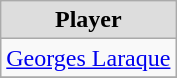<table class="wikitable">
<tr style="text-align:center; background:#ddd;">
<td><strong>Player</strong></td>
</tr>
<tr>
<td><a href='#'>Georges Laraque</a></td>
</tr>
<tr>
</tr>
</table>
